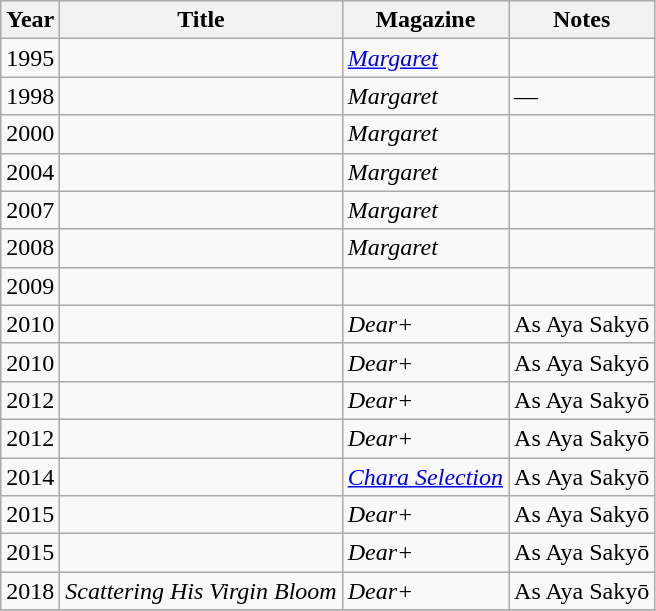<table class="wikitable">
<tr>
<th>Year</th>
<th>Title</th>
<th>Magazine</th>
<th>Notes</th>
</tr>
<tr>
<td>1995</td>
<td></td>
<td><em><a href='#'>Margaret</a></em></td>
<td></td>
</tr>
<tr>
<td>1998</td>
<td></td>
<td><em>Margaret</em></td>
<td>—</td>
</tr>
<tr>
<td>2000</td>
<td></td>
<td><em>Margaret</em></td>
<td></td>
</tr>
<tr>
<td>2004</td>
<td></td>
<td><em>Margaret</em></td>
<td></td>
</tr>
<tr>
<td>2007</td>
<td></td>
<td><em>Margaret</em></td>
<td></td>
</tr>
<tr>
<td>2008</td>
<td></td>
<td><em>Margaret</em></td>
<td></td>
</tr>
<tr>
<td>2009</td>
<td></td>
<td></td>
<td></td>
</tr>
<tr>
<td>2010</td>
<td></td>
<td><em>Dear+</em></td>
<td>As Aya Sakyō</td>
</tr>
<tr>
<td>2010</td>
<td></td>
<td><em>Dear+</em></td>
<td>As Aya Sakyō</td>
</tr>
<tr>
<td>2012</td>
<td></td>
<td><em>Dear+</em></td>
<td>As Aya Sakyō</td>
</tr>
<tr>
<td>2012</td>
<td></td>
<td><em>Dear+</em></td>
<td>As Aya Sakyō</td>
</tr>
<tr>
<td>2014</td>
<td></td>
<td><em><a href='#'>Chara Selection</a></em></td>
<td>As Aya Sakyō</td>
</tr>
<tr>
<td>2015</td>
<td></td>
<td><em>Dear+</em></td>
<td>As Aya Sakyō</td>
</tr>
<tr>
<td>2015</td>
<td></td>
<td><em>Dear+</em></td>
<td>As Aya Sakyō</td>
</tr>
<tr>
<td>2018</td>
<td><em>Scattering His Virgin Bloom</em><br></td>
<td><em>Dear+</em></td>
<td>As Aya Sakyō</td>
</tr>
<tr>
</tr>
</table>
